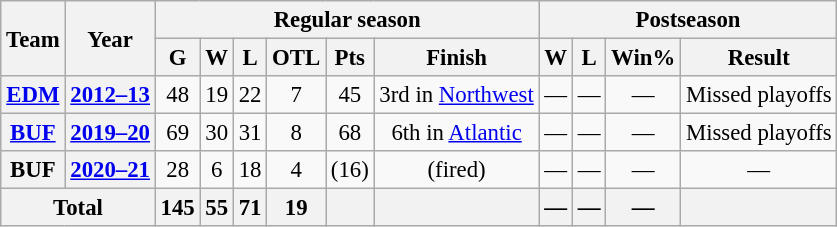<table class="wikitable" style="font-size:95%; text-align:center;">
<tr>
<th rowspan="2">Team</th>
<th rowspan="2">Year</th>
<th colspan="6">Regular season</th>
<th colspan="4">Postseason</th>
</tr>
<tr>
<th>G</th>
<th>W</th>
<th>L</th>
<th>OTL</th>
<th>Pts</th>
<th>Finish</th>
<th>W</th>
<th>L</th>
<th>Win%</th>
<th>Result</th>
</tr>
<tr>
<th><a href='#'>EDM</a></th>
<th><a href='#'>2012–13</a></th>
<td>48</td>
<td>19</td>
<td>22</td>
<td>7</td>
<td>45</td>
<td>3rd in <a href='#'>Northwest</a></td>
<td>—</td>
<td>—</td>
<td>—</td>
<td>Missed playoffs</td>
</tr>
<tr>
<th><a href='#'>BUF</a></th>
<th><a href='#'>2019–20</a></th>
<td>69</td>
<td>30</td>
<td>31</td>
<td>8</td>
<td>68</td>
<td>6th in <a href='#'>Atlantic</a></td>
<td>—</td>
<td>—</td>
<td>—</td>
<td>Missed playoffs</td>
</tr>
<tr>
<th>BUF</th>
<th><a href='#'>2020–21</a></th>
<td>28</td>
<td>6</td>
<td>18</td>
<td>4</td>
<td>(16)</td>
<td>(fired)</td>
<td>—</td>
<td>—</td>
<td>—</td>
<td>—</td>
</tr>
<tr>
<th colspan="2">Total</th>
<th>145</th>
<th>55</th>
<th>71</th>
<th>19</th>
<th> </th>
<th> </th>
<th>—</th>
<th>—</th>
<th>—</th>
<th> </th>
</tr>
</table>
